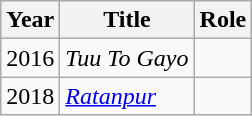<table class="wikitable sortable">
<tr>
<th>Year</th>
<th>Title</th>
<th>Role</th>
</tr>
<tr>
<td>2016</td>
<td><em>Tuu To Gayo</em></td>
<td></td>
</tr>
<tr>
<td>2018</td>
<td><em><a href='#'>Ratanpur</a></em></td>
<td></td>
</tr>
</table>
